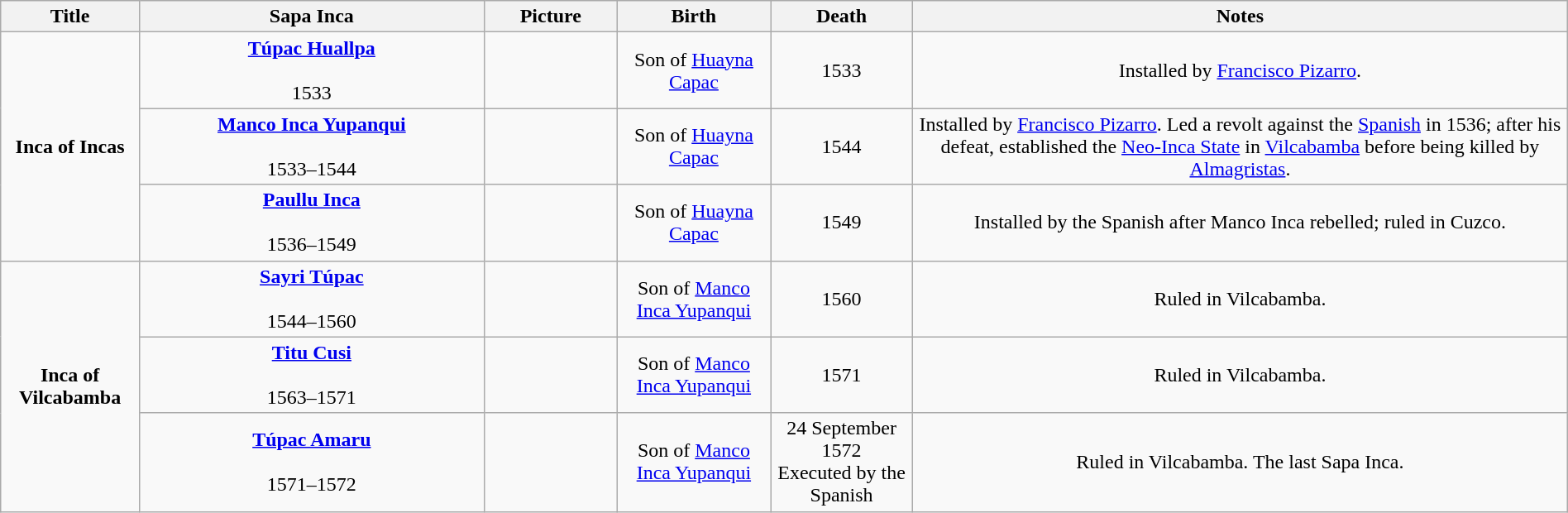<table style="text-align:center; width:100%" class="wikitable">
<tr>
<th>Title</th>
<th width=22%>Sapa Inca</th>
<th width=100px>Picture</th>
<th>Birth</th>
<th>Death</th>
<th>Notes</th>
</tr>
<tr>
<td rowspan="3"><strong>Inca of Incas</strong></td>
<td><strong><a href='#'>Túpac Huallpa</a></strong><br><br>1533</td>
<td></td>
<td>Son of <a href='#'>Huayna Capac</a></td>
<td>1533</td>
<td>Installed by <a href='#'>Francisco Pizarro</a>.</td>
</tr>
<tr>
<td><strong><a href='#'>Manco Inca Yupanqui</a></strong><br><br>1533–1544</td>
<td></td>
<td>Son of <a href='#'>Huayna Capac</a></td>
<td>1544</td>
<td>Installed by <a href='#'>Francisco Pizarro</a>. Led a revolt against the <a href='#'>Spanish</a> in 1536; after his defeat, established the <a href='#'>Neo-Inca State</a> in <a href='#'>Vilcabamba</a> before being killed by <a href='#'>Almagristas</a>.</td>
</tr>
<tr>
<td><strong><a href='#'>Paullu Inca</a></strong><br><br>1536–1549</td>
<td></td>
<td>Son of <a href='#'>Huayna Capac</a></td>
<td>1549</td>
<td>Installed by the Spanish after Manco Inca rebelled; ruled in Cuzco.</td>
</tr>
<tr>
<td rowspan="3"><strong>Inca of Vilcabamba</strong></td>
<td><strong><a href='#'>Sayri Túpac</a></strong><br><br>1544–1560</td>
<td></td>
<td>Son of <a href='#'>Manco Inca Yupanqui</a></td>
<td>1560</td>
<td>Ruled in Vilcabamba.</td>
</tr>
<tr>
<td><strong><a href='#'>Titu Cusi</a></strong><br><br>1563–1571</td>
<td></td>
<td>Son of <a href='#'>Manco Inca Yupanqui</a></td>
<td>1571</td>
<td>Ruled in Vilcabamba.</td>
</tr>
<tr>
<td><strong><a href='#'>Túpac Amaru</a></strong><br><br>1571–1572</td>
<td></td>
<td>Son of <a href='#'>Manco Inca Yupanqui</a></td>
<td>24 September 1572<br>Executed by the Spanish</td>
<td>Ruled in Vilcabamba. The last Sapa Inca.</td>
</tr>
</table>
